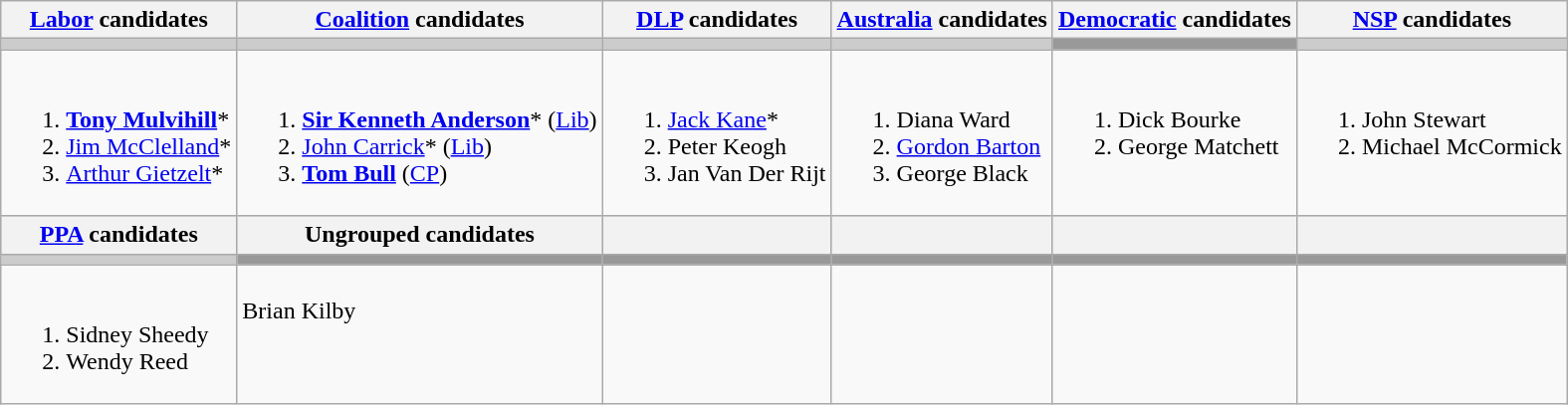<table class="wikitable">
<tr>
<th><a href='#'>Labor</a> candidates</th>
<th><a href='#'>Coalition</a> candidates</th>
<th><a href='#'>DLP</a> candidates</th>
<th><a href='#'>Australia</a> candidates</th>
<th><a href='#'>Democratic</a> candidates</th>
<th><a href='#'>NSP</a> candidates</th>
</tr>
<tr bgcolor="#cccccc">
<td></td>
<td></td>
<td></td>
<td></td>
<td bgcolor="#999999"></td>
<td></td>
</tr>
<tr>
<td><br><ol><li><strong><a href='#'>Tony Mulvihill</a></strong>*</li><li><a href='#'>Jim McClelland</a>*</li><li><a href='#'>Arthur Gietzelt</a>*</li></ol></td>
<td><br><ol><li><strong><a href='#'>Sir Kenneth Anderson</a></strong>* (<a href='#'>Lib</a>)</li><li><a href='#'>John Carrick</a>* (<a href='#'>Lib</a>)</li><li><strong><a href='#'>Tom Bull</a></strong> (<a href='#'>CP</a>)</li></ol></td>
<td><br><ol><li><a href='#'>Jack Kane</a>*</li><li>Peter Keogh</li><li>Jan Van Der Rijt</li></ol></td>
<td valign=top><br><ol><li>Diana Ward</li><li><a href='#'>Gordon Barton</a></li><li>George Black</li></ol></td>
<td valign=top><br><ol><li>Dick Bourke</li><li>George Matchett</li></ol></td>
<td valign=top><br><ol><li>John Stewart</li><li>Michael McCormick</li></ol></td>
</tr>
<tr bgcolor="#cccccc">
<th><a href='#'>PPA</a> candidates</th>
<th>Ungrouped candidates</th>
<th></th>
<th></th>
<th></th>
<th></th>
</tr>
<tr bgcolor="#cccccc">
<td></td>
<td bgcolor="#999999"></td>
<td bgcolor="#999999"></td>
<td bgcolor="#999999"></td>
<td bgcolor="#999999"></td>
<td bgcolor="#999999"></td>
</tr>
<tr>
<td valign=top><br><ol><li>Sidney Sheedy</li><li>Wendy Reed</li></ol></td>
<td valign=top><br>Brian Kilby</td>
<td valign=top></td>
<td valign=top></td>
<td valign=top></td>
<td valign=top></td>
</tr>
</table>
